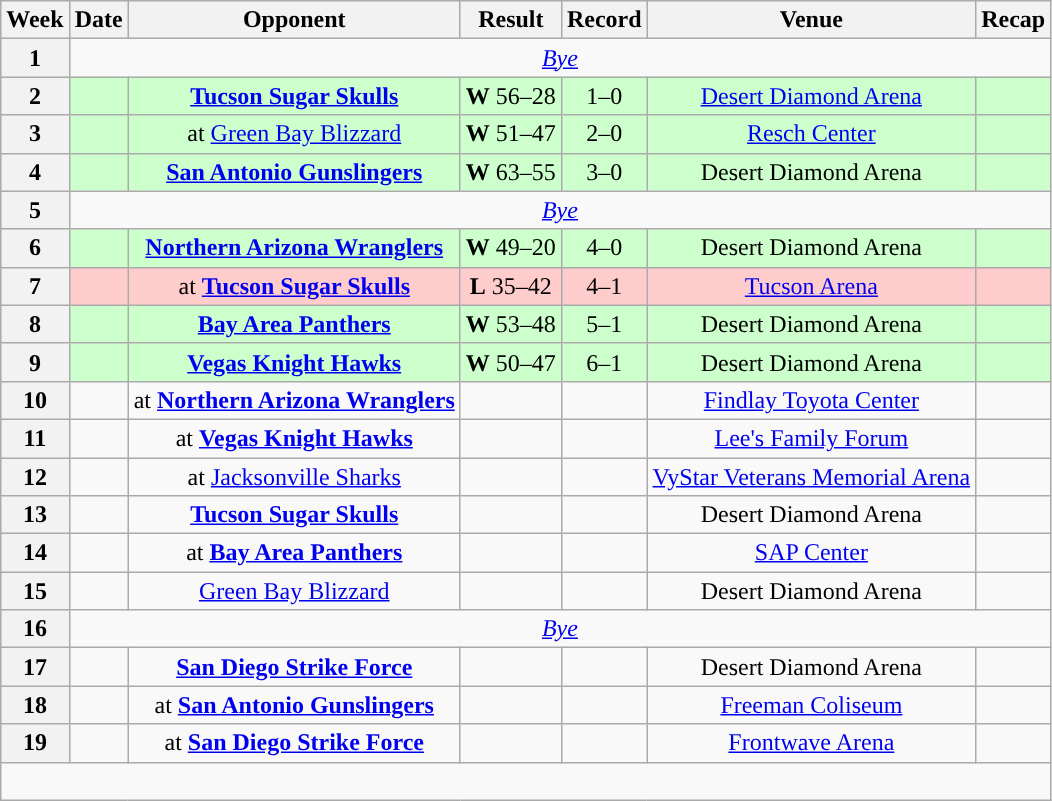<table class="wikitable" style="text-align:center">
<tr>
<th>Week</th>
<th>Date</th>
<th>Opponent</th>
<th>Result</th>
<th>Record</th>
<th>Venue</th>
<th>Recap</th>
</tr>
<tr>
<th>1</th>
<td colspan="6"><em><a href='#'>Bye</a></em></td>
</tr>
<tr style="background:#cfc;">
<th>2</th>
<td></td>
<td><strong><a href='#'>Tucson Sugar Skulls</a></strong></td>
<td><strong>W</strong> 56–28</td>
<td>1–0</td>
<td><a href='#'>Desert Diamond Arena</a></td>
<td></td>
</tr>
<tr style="background:#cfc;">
<th>3</th>
<td></td>
<td>at <a href='#'>Green Bay Blizzard</a></td>
<td><strong>W</strong> 51–47</td>
<td>2–0</td>
<td><a href='#'>Resch Center</a></td>
<td></td>
</tr>
<tr style="background:#cfc;">
<th>4</th>
<td></td>
<td><strong><a href='#'>San Antonio Gunslingers</a></strong></td>
<td><strong>W</strong> 63–55</td>
<td>3–0</td>
<td>Desert Diamond Arena</td>
<td></td>
</tr>
<tr>
<th>5</th>
<td colspan="6"><em><a href='#'>Bye</a></em></td>
</tr>
<tr style="background:#cfc;">
<th>6</th>
<td></td>
<td><strong><a href='#'>Northern Arizona Wranglers</a></strong></td>
<td><strong>W</strong> 49–20</td>
<td>4–0</td>
<td>Desert Diamond Arena</td>
<td></td>
</tr>
<tr style="background:#fcc;">
<th>7</th>
<td></td>
<td>at <strong><a href='#'>Tucson Sugar Skulls</a></strong></td>
<td><strong>L</strong> 35–42</td>
<td>4–1</td>
<td><a href='#'>Tucson Arena</a></td>
<td></td>
</tr>
<tr style="background:#cfc;">
<th>8</th>
<td></td>
<td><strong><a href='#'>Bay Area Panthers</a></strong></td>
<td><strong>W</strong> 53–48</td>
<td>5–1</td>
<td>Desert Diamond Arena</td>
<td></td>
</tr>
<tr style="background:#cfc;">
<th>9</th>
<td></td>
<td><strong><a href='#'>Vegas Knight Hawks</a></strong></td>
<td><strong>W</strong> 50–47</td>
<td>6–1</td>
<td>Desert Diamond Arena</td>
<td></td>
</tr>
<tr>
<th>10</th>
<td></td>
<td>at <strong><a href='#'>Northern Arizona Wranglers</a></strong></td>
<td></td>
<td></td>
<td><a href='#'>Findlay Toyota Center</a></td>
<td></td>
</tr>
<tr>
<th>11</th>
<td></td>
<td>at <strong><a href='#'>Vegas Knight Hawks</a></strong></td>
<td></td>
<td></td>
<td><a href='#'>Lee's Family Forum</a></td>
<td></td>
</tr>
<tr>
<th>12</th>
<td></td>
<td>at <a href='#'>Jacksonville Sharks</a></td>
<td></td>
<td></td>
<td><a href='#'>VyStar Veterans Memorial Arena</a></td>
<td></td>
</tr>
<tr>
<th>13</th>
<td></td>
<td><strong><a href='#'>Tucson Sugar Skulls</a></strong></td>
<td></td>
<td></td>
<td>Desert Diamond Arena</td>
<td></td>
</tr>
<tr>
<th>14</th>
<td></td>
<td>at <strong><a href='#'>Bay Area Panthers</a></strong></td>
<td></td>
<td></td>
<td><a href='#'>SAP Center</a></td>
<td></td>
</tr>
<tr>
<th>15</th>
<td></td>
<td><a href='#'>Green Bay Blizzard</a></td>
<td></td>
<td></td>
<td>Desert Diamond Arena</td>
<td></td>
</tr>
<tr>
<th>16</th>
<td colspan="6"><em><a href='#'>Bye</a></em></td>
</tr>
<tr>
<th>17</th>
<td></td>
<td><strong><a href='#'>San Diego Strike Force</a></strong></td>
<td></td>
<td></td>
<td>Desert Diamond Arena</td>
<td></td>
</tr>
<tr>
<th>18</th>
<td></td>
<td>at <strong><a href='#'>San Antonio Gunslingers</a></strong></td>
<td></td>
<td></td>
<td><a href='#'>Freeman Coliseum</a></td>
<td></td>
</tr>
<tr>
<th>19</th>
<td></td>
<td>at <strong><a href='#'>San Diego Strike Force</a></strong></td>
<td></td>
<td></td>
<td><a href='#'>Frontwave Arena</a></td>
<td></td>
</tr>
<tr>
<td colspan="7"><br></td>
</tr>
</table>
